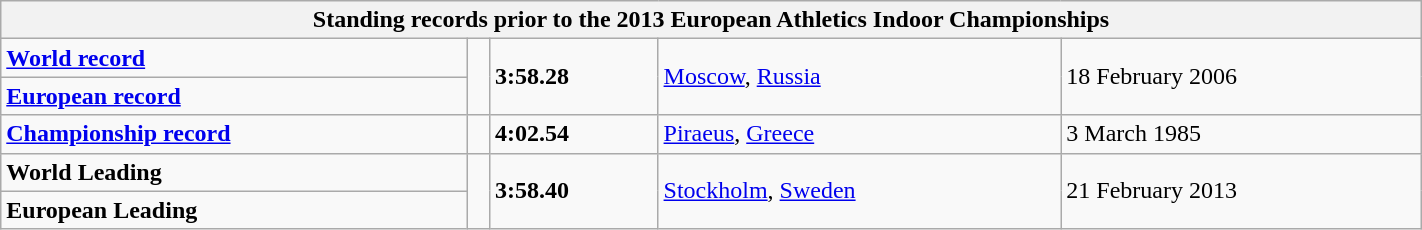<table class="wikitable" width=75%>
<tr>
<th colspan="5">Standing records prior to the 2013 European Athletics Indoor Championships</th>
</tr>
<tr>
<td><strong><a href='#'>World record</a></strong></td>
<td rowspan=2></td>
<td rowspan=2><strong>3:58.28</strong></td>
<td rowspan=2><a href='#'>Moscow</a>, <a href='#'>Russia</a></td>
<td rowspan=2>18 February 2006</td>
</tr>
<tr>
<td><strong><a href='#'>European record</a></strong></td>
</tr>
<tr>
<td><strong><a href='#'>Championship record</a></strong></td>
<td></td>
<td><strong>4:02.54</strong></td>
<td><a href='#'>Piraeus</a>, <a href='#'>Greece</a></td>
<td>3 March 1985</td>
</tr>
<tr>
<td><strong>World Leading</strong></td>
<td rowspan=2></td>
<td rowspan=2><strong>3:58.40</strong></td>
<td rowspan=2><a href='#'>Stockholm</a>, <a href='#'>Sweden</a></td>
<td rowspan=2>21 February 2013</td>
</tr>
<tr>
<td><strong>European Leading</strong></td>
</tr>
</table>
